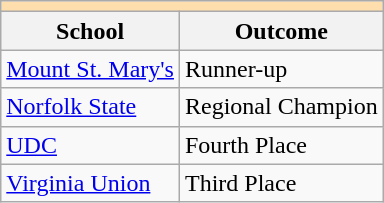<table class="wikitable" style="float:left; margin-right:1em;">
<tr>
<th colspan="3" style="background:#ffdead;"></th>
</tr>
<tr>
<th>School</th>
<th>Outcome</th>
</tr>
<tr>
<td><a href='#'>Mount St. Mary's</a></td>
<td>Runner-up</td>
</tr>
<tr>
<td><a href='#'>Norfolk State</a></td>
<td>Regional Champion</td>
</tr>
<tr>
<td><a href='#'>UDC</a></td>
<td>Fourth Place</td>
</tr>
<tr>
<td><a href='#'>Virginia Union</a></td>
<td>Third Place</td>
</tr>
</table>
